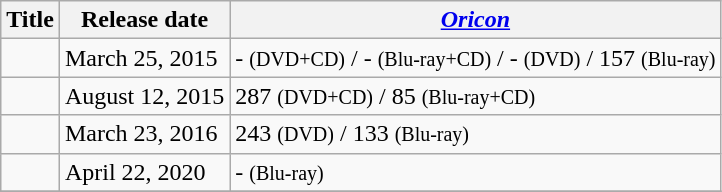<table class="wikitable">
<tr>
<th>Title</th>
<th>Release date</th>
<th><em><a href='#'>Oricon</a></em></th>
</tr>
<tr>
<td><em></em></td>
<td>March 25, 2015</td>
<td>- <small>(DVD+CD)</small> / - <small>(Blu-ray+CD)</small> / - <small>(DVD)</small> / 157 <small>(Blu-ray)</small></td>
</tr>
<tr>
<td><em></em></td>
<td>August 12, 2015</td>
<td>287 <small>(DVD+CD)</small> / 85 <small>(Blu-ray+CD)</small></td>
</tr>
<tr>
<td><em></em></td>
<td>March 23, 2016</td>
<td>243 <small>(DVD)</small> / 133 <small>(Blu-ray)</small></td>
</tr>
<tr>
<td><em></em></td>
<td>April 22, 2020</td>
<td>- <small>(Blu-ray)</small></td>
</tr>
<tr>
</tr>
</table>
